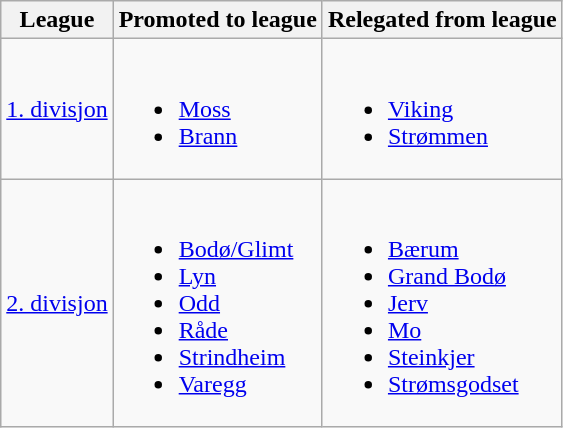<table class="wikitable">
<tr>
<th>League</th>
<th>Promoted to league</th>
<th>Relegated from league</th>
</tr>
<tr>
<td><a href='#'>1. divisjon</a></td>
<td><br><ul><li><a href='#'>Moss</a></li><li><a href='#'>Brann</a></li></ul></td>
<td><br><ul><li><a href='#'>Viking</a></li><li><a href='#'>Strømmen</a></li></ul></td>
</tr>
<tr>
<td><a href='#'>2. divisjon</a></td>
<td><br><ul><li><a href='#'>Bodø/Glimt</a></li><li><a href='#'>Lyn</a></li><li><a href='#'>Odd</a></li><li><a href='#'>Råde</a></li><li><a href='#'>Strindheim</a></li><li><a href='#'>Varegg</a></li></ul></td>
<td><br><ul><li><a href='#'>Bærum</a></li><li><a href='#'>Grand Bodø</a></li><li><a href='#'>Jerv</a></li><li><a href='#'>Mo</a></li><li><a href='#'>Steinkjer</a></li><li><a href='#'>Strømsgodset</a></li></ul></td>
</tr>
</table>
